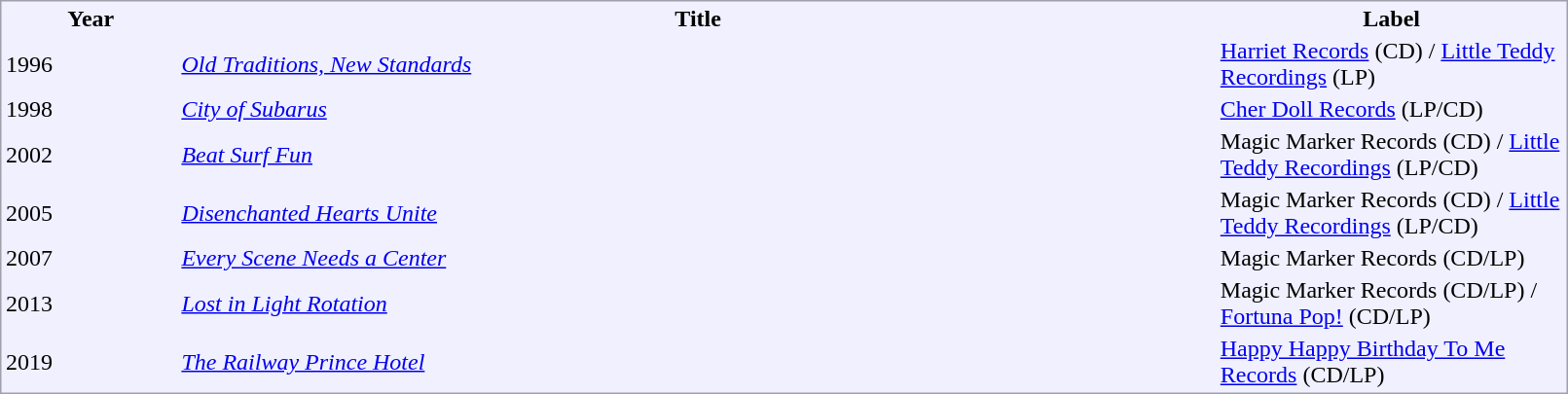<table style="border:1px solid #a0a0aa; background:#f0f0ff; width:85%; margin-left:8px;">
<tr>
<th style="width:5%;">Year</th>
<th style="width:30%;">Title</th>
<th style="width:10%;">Label</th>
</tr>
<tr>
<td>1996</td>
<td><em><a href='#'>Old Traditions, New Standards</a></em></td>
<td><a href='#'>Harriet Records</a> (CD) / <a href='#'>Little Teddy Recordings</a> (LP)</td>
</tr>
<tr>
<td>1998</td>
<td><em><a href='#'>City of Subarus</a></em></td>
<td><a href='#'>Cher Doll Records</a> (LP/CD)</td>
</tr>
<tr>
<td>2002</td>
<td><em><a href='#'>Beat Surf Fun</a></em></td>
<td>Magic Marker Records (CD) / <a href='#'>Little Teddy Recordings</a> (LP/CD)</td>
</tr>
<tr>
<td>2005</td>
<td><em><a href='#'>Disenchanted Hearts Unite</a></em></td>
<td>Magic Marker Records (CD) / <a href='#'>Little Teddy Recordings</a> (LP/CD)</td>
</tr>
<tr>
<td>2007</td>
<td><em><a href='#'>Every Scene Needs a Center</a></em></td>
<td>Magic Marker Records (CD/LP)</td>
</tr>
<tr>
<td>2013</td>
<td><em><a href='#'>Lost in Light Rotation</a></em></td>
<td>Magic Marker Records (CD/LP) / <a href='#'>Fortuna Pop!</a> (CD/LP)</td>
</tr>
<tr>
<td>2019</td>
<td><em><a href='#'>The Railway Prince Hotel</a></em></td>
<td><a href='#'>Happy Happy Birthday To Me Records</a> (CD/LP)</td>
</tr>
</table>
